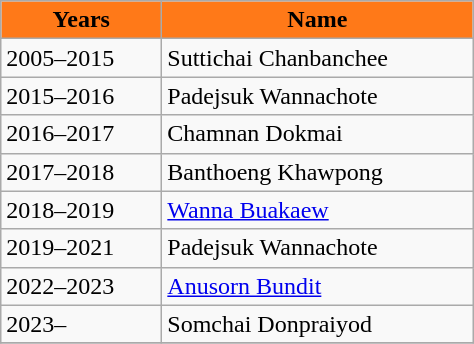<table class="wikitable">
<tr>
<th width="100px" style="background: #FF7918; color: #000000; text-align: center">Years</th>
<th width="200px" style="background: #FF7918; color: #000000">Name</th>
</tr>
<tr style="text-align:left;">
<td>2005–2015</td>
<td> Suttichai Chanbanchee</td>
</tr>
<tr>
<td>2015–2016</td>
<td> Padejsuk Wannachote</td>
</tr>
<tr style="text-align:left;">
<td>2016–2017</td>
<td> Chamnan Dokmai</td>
</tr>
<tr style="text-align:left;">
<td>2017–2018</td>
<td> Banthoeng Khawpong</td>
</tr>
<tr style="text-align:left;">
<td>2018–2019</td>
<td> <a href='#'>Wanna Buakaew</a></td>
</tr>
<tr style="text-align:left;">
<td>2019–2021</td>
<td> Padejsuk Wannachote</td>
</tr>
<tr style="text-align:left;">
<td>2022–2023</td>
<td> <a href='#'>Anusorn Bundit</a></td>
</tr>
<tr style="text-align:left;">
<td>2023–</td>
<td> Somchai Donpraiyod</td>
</tr>
<tr>
</tr>
</table>
